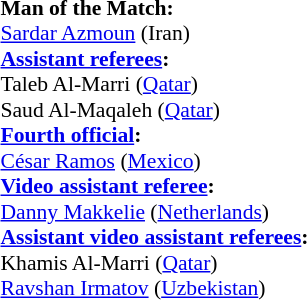<table style="width:100%; font-size:90%;">
<tr>
<td><br><strong>Man of the Match:</strong>
<br><a href='#'>Sardar Azmoun</a> (Iran)<br><strong><a href='#'>Assistant referees</a>:</strong>
<br>Taleb Al-Marri (<a href='#'>Qatar</a>)
<br>Saud Al-Maqaleh (<a href='#'>Qatar</a>)
<br><strong><a href='#'>Fourth official</a>:</strong>
<br><a href='#'>César Ramos</a> (<a href='#'>Mexico</a>)
<br><strong><a href='#'>Video assistant referee</a>:</strong>
<br><a href='#'>Danny Makkelie</a> (<a href='#'>Netherlands</a>)
<br><strong><a href='#'>Assistant video assistant referees</a>:</strong>
<br>Khamis Al-Marri (<a href='#'>Qatar</a>)
<br><a href='#'>Ravshan Irmatov</a> (<a href='#'>Uzbekistan</a>)</td>
</tr>
</table>
